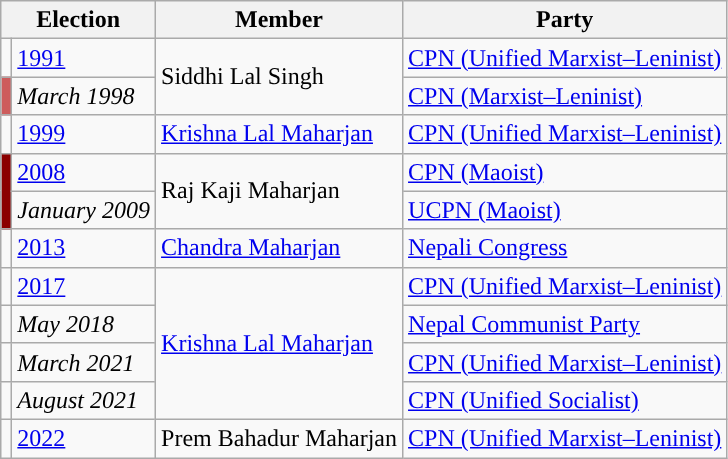<table class="wikitable">
<tr>
<th colspan="2">Election</th>
<th>Member</th>
<th>Party</th>
</tr>
<tr>
<td style="background-color:"></td>
<td><a href='#'>1991</a></td>
<td rowspan="2">Siddhi Lal Singh</td>
<td><a href='#'>CPN (Unified Marxist–Leninist)</a></td>
</tr>
<tr>
<td style="background-color:indianred"></td>
<td><em>March 1998</em></td>
<td><a href='#'>CPN (Marxist–Leninist)</a></td>
</tr>
<tr>
<td style="background-color:"></td>
<td><a href='#'>1999</a></td>
<td><a href='#'>Krishna Lal Maharjan</a></td>
<td><a href='#'>CPN (Unified Marxist–Leninist)</a></td>
</tr>
<tr>
<td rowspan="2" style="background-color:darkred"></td>
<td><a href='#'>2008</a></td>
<td rowspan="2">Raj Kaji Maharjan</td>
<td><a href='#'>CPN (Maoist)</a></td>
</tr>
<tr>
<td><em>January 2009</em></td>
<td><a href='#'>UCPN (Maoist)</a></td>
</tr>
<tr>
<td style="background-color:"></td>
<td><a href='#'>2013</a></td>
<td><a href='#'>Chandra Maharjan</a></td>
<td><a href='#'>Nepali Congress</a></td>
</tr>
<tr>
<td style="background-color:"></td>
<td><a href='#'>2017</a></td>
<td rowspan="4"><a href='#'>Krishna Lal Maharjan</a></td>
<td><a href='#'>CPN (Unified Marxist–Leninist)</a></td>
</tr>
<tr>
<td style="background-color:"></td>
<td><em>May 2018</em></td>
<td><a href='#'>Nepal Communist Party</a></td>
</tr>
<tr>
<td style="background-color:"></td>
<td><em>March 2021</em></td>
<td><a href='#'>CPN (Unified Marxist–Leninist)</a></td>
</tr>
<tr>
<td style="background-color:"></td>
<td><em>August 2021</em></td>
<td><a href='#'>CPN (Unified Socialist)</a></td>
</tr>
<tr>
<td></td>
<td><a href='#'>2022</a></td>
<td>Prem Bahadur Maharjan</td>
<td><a href='#'>CPN (Unified Marxist–Leninist)</a></td>
</tr>
</table>
